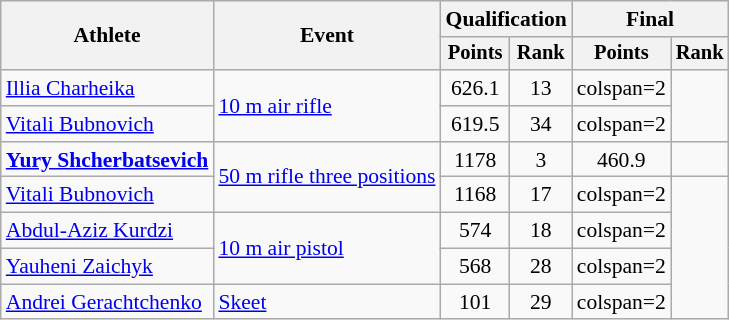<table class="wikitable" style="text-align:center; font-size:90%">
<tr>
<th rowspan=2>Athlete</th>
<th rowspan=2>Event</th>
<th colspan=2>Qualification</th>
<th colspan=2>Final</th>
</tr>
<tr style="font-size:95%">
<th>Points</th>
<th>Rank</th>
<th>Points</th>
<th>Rank</th>
</tr>
<tr>
<td align=left><a href='#'>Illia Charheika</a></td>
<td align=left rowspan=2><a href='#'>10 m air rifle</a></td>
<td>626.1</td>
<td>13</td>
<td>colspan=2 </td>
</tr>
<tr>
<td align=left><a href='#'>Vitali Bubnovich</a></td>
<td>619.5</td>
<td>34</td>
<td>colspan=2 </td>
</tr>
<tr>
<td align=left><strong><a href='#'>Yury Shcherbatsevich</a></strong></td>
<td align=left rowspan=2><a href='#'>50 m rifle three positions</a></td>
<td>1178</td>
<td>3</td>
<td>460.9</td>
<td></td>
</tr>
<tr>
<td align=left><a href='#'>Vitali Bubnovich</a></td>
<td>1168</td>
<td>17</td>
<td>colspan=2 </td>
</tr>
<tr>
<td align=left><a href='#'>Abdul-Aziz Kurdzi</a></td>
<td align=left rowspan=2><a href='#'>10 m air pistol</a></td>
<td>574</td>
<td>18</td>
<td>colspan=2 </td>
</tr>
<tr>
<td align=left><a href='#'>Yauheni Zaichyk</a></td>
<td>568</td>
<td>28</td>
<td>colspan=2 </td>
</tr>
<tr>
<td align=left><a href='#'>Andrei Gerachtchenko</a></td>
<td align=left><a href='#'>Skeet</a></td>
<td>101</td>
<td>29</td>
<td>colspan=2 </td>
</tr>
</table>
